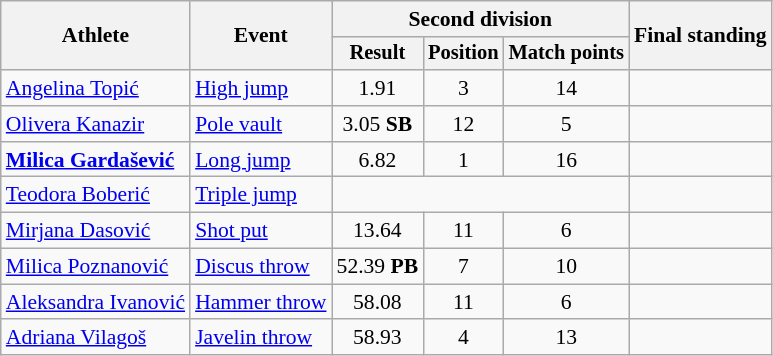<table class=wikitable style="font-size:90%">
<tr>
<th rowspan="2">Athlete</th>
<th rowspan="2">Event</th>
<th colspan="3">Second division</th>
<th rowspan="2">Final standing</th>
</tr>
<tr style="font-size:95%">
<th>Result</th>
<th>Position</th>
<th>Match points</th>
</tr>
<tr align=center>
<td align=left><a href='#'>Angelina Topić</a></td>
<td align=left><a href='#'>High jump</a></td>
<td>1.91</td>
<td>3</td>
<td>14</td>
<td></td>
</tr>
<tr align=center>
<td align=left><a href='#'>Olivera Kanazir</a></td>
<td align=left><a href='#'>Pole vault</a></td>
<td>3.05 <strong>SB</strong></td>
<td>12</td>
<td>5</td>
<td></td>
</tr>
<tr align=center>
<td align=left><strong><a href='#'>Milica Gardašević</a></strong></td>
<td align=left><a href='#'>Long jump</a></td>
<td>6.82</td>
<td>1</td>
<td>16</td>
<td></td>
</tr>
<tr align=center>
<td align=left><a href='#'>Teodora Boberić</a></td>
<td align=left><a href='#'>Triple jump</a></td>
<td colspan=3></td>
<td></td>
</tr>
<tr align=center>
<td align=left><a href='#'>Mirjana Dasović</a></td>
<td align=left><a href='#'>Shot put</a></td>
<td>13.64</td>
<td>11</td>
<td>6</td>
<td></td>
</tr>
<tr align=center>
<td align=left><a href='#'>Milica Poznanović</a></td>
<td align=left><a href='#'>Discus throw</a></td>
<td>52.39 <strong>PB</strong></td>
<td>7</td>
<td>10</td>
<td></td>
</tr>
<tr align=center>
<td align=left><a href='#'>Aleksandra Ivanović</a></td>
<td align=left><a href='#'>Hammer throw</a></td>
<td>58.08</td>
<td>11</td>
<td>6</td>
<td></td>
</tr>
<tr align=center>
<td align=left><a href='#'>Adriana Vilagoš</a></td>
<td align=left><a href='#'>Javelin throw</a></td>
<td>58.93</td>
<td>4</td>
<td>13</td>
<td></td>
</tr>
</table>
